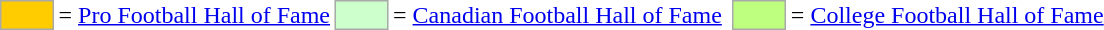<table>
<tr>
<td style="background-color:#FFCC00; border:1px solid #aaaaaa; width:2em;"></td>
<td>= <a href='#'>Pro Football Hall of Fame</a></td>
<td style="background-color:#CCFFCC; border:1px solid #aaaaaa; width:2em;"></td>
<td>= <a href='#'>Canadian Football Hall of Fame</a></td>
<td></td>
<td style="background-color:#BFFF7F; border:1px solid #aaaaaa; width:2em;"></td>
<td>= <a href='#'>College Football Hall of Fame</a></td>
<td></td>
</tr>
</table>
